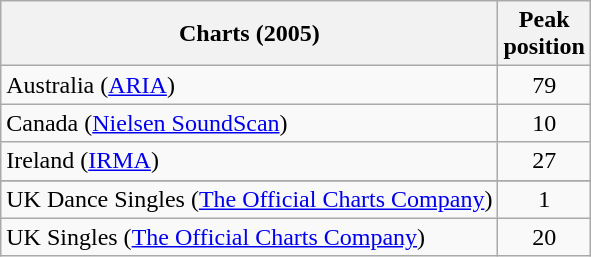<table class="wikitable sortable">
<tr>
<th>Charts (2005)</th>
<th>Peak<br>position</th>
</tr>
<tr>
<td>Australia (<a href='#'>ARIA</a>)</td>
<td align="center">79</td>
</tr>
<tr>
<td>Canada (<a href='#'>Nielsen SoundScan</a>)</td>
<td align="center">10</td>
</tr>
<tr>
<td>Ireland (<a href='#'>IRMA</a>)</td>
<td align="center">27</td>
</tr>
<tr>
</tr>
<tr>
<td>UK Dance Singles (<a href='#'>The Official Charts Company</a>)</td>
<td align="center">1</td>
</tr>
<tr>
<td>UK Singles (<a href='#'>The Official Charts Company</a>)</td>
<td align="center">20</td>
</tr>
</table>
